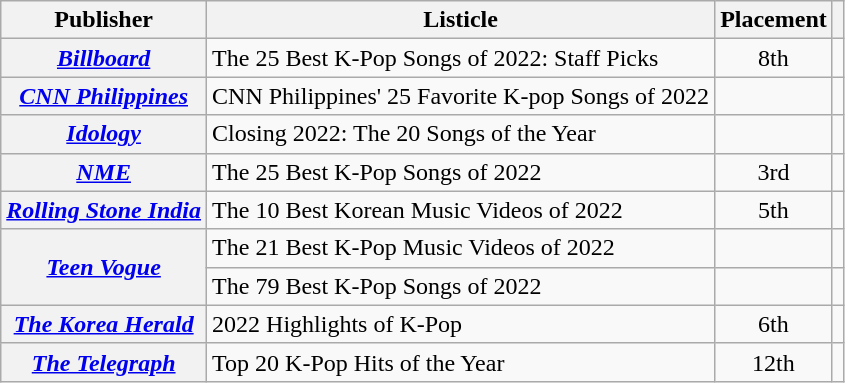<table class="wikitable plainrowheaders" style="text-align:center">
<tr>
<th scope="col">Publisher</th>
<th scope="col">Listicle</th>
<th scope="col">Placement</th>
<th scope="col" class="unsortable"></th>
</tr>
<tr>
<th scope="row"><em><a href='#'>Billboard</a></em></th>
<td style="text-align:left">The 25 Best K-Pop Songs of 2022: Staff Picks</td>
<td>8th</td>
<td></td>
</tr>
<tr>
<th scope="row"><em><a href='#'>CNN Philippines</a></em></th>
<td style="text-align:left">CNN Philippines' 25 Favorite K-pop Songs of 2022</td>
<td></td>
<td align="center"></td>
</tr>
<tr>
<th scope="row"><em><a href='#'>Idology</a></em></th>
<td style="text-align:left">Closing 2022: The 20 Songs of the Year</td>
<td></td>
<td></td>
</tr>
<tr>
<th scope="row"><em><a href='#'>NME</a></em></th>
<td style="text-align:left">The 25 Best K-Pop Songs of 2022</td>
<td>3rd</td>
<td></td>
</tr>
<tr>
<th scope="row"><em><a href='#'>Rolling Stone India</a></em></th>
<td style="text-align:left">The 10 Best Korean Music Videos of 2022</td>
<td>5th</td>
<td></td>
</tr>
<tr>
<th rowspan="2" scope="row"><em><a href='#'>Teen Vogue</a></em></th>
<td style="text-align:left">The 21 Best K-Pop Music Videos of 2022</td>
<td></td>
<td></td>
</tr>
<tr>
<td style="text-align:left">The 79 Best K-Pop Songs of 2022</td>
<td></td>
<td></td>
</tr>
<tr>
<th scope="row"><em><a href='#'>The Korea Herald</a></em></th>
<td style="text-align:left">2022 Highlights of K-Pop</td>
<td>6th</td>
<td></td>
</tr>
<tr>
<th scope="row"><em><a href='#'>The Telegraph</a></em></th>
<td style="text-align:left">Top 20 K-Pop Hits of the Year</td>
<td>12th</td>
<td></td>
</tr>
</table>
